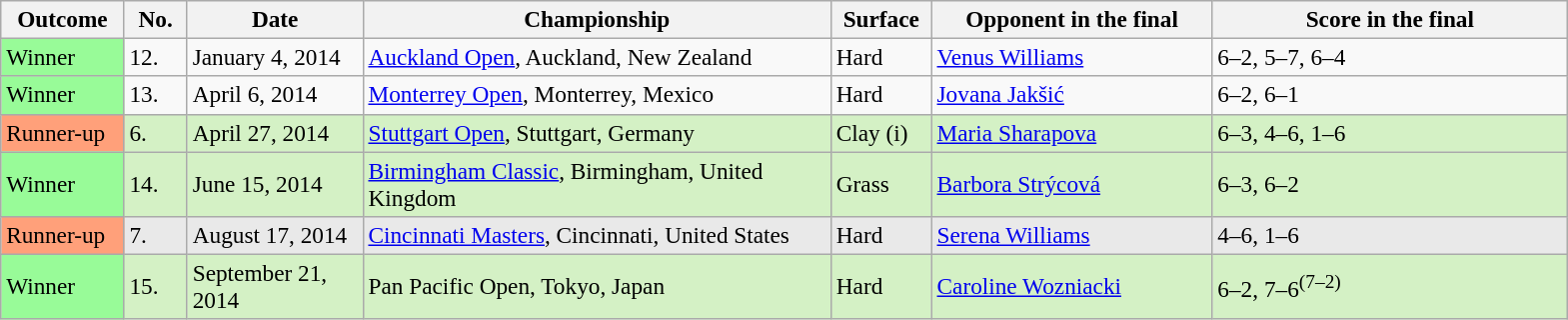<table class="sortable wikitable" style=font-size:97%>
<tr>
<th width=75>Outcome</th>
<th width=35>No.</th>
<th width=110>Date</th>
<th width=305>Championship</th>
<th width=60>Surface</th>
<th width=180>Opponent in the final</th>
<th width=230>Score in the final</th>
</tr>
<tr>
<td bgcolor=98FB98>Winner</td>
<td>12.</td>
<td>January 4, 2014</td>
<td><a href='#'>Auckland Open</a>, Auckland, New Zealand</td>
<td>Hard</td>
<td> <a href='#'>Venus Williams</a></td>
<td>6–2, 5–7, 6–4</td>
</tr>
<tr>
<td bgcolor=98FB98>Winner</td>
<td>13.</td>
<td>April 6, 2014</td>
<td><a href='#'>Monterrey Open</a>, Monterrey, Mexico</td>
<td>Hard</td>
<td> <a href='#'>Jovana Jakšić</a></td>
<td>6–2, 6–1</td>
</tr>
<tr bgcolor=D4F1C5>
<td bgcolor=ffa07a>Runner-up</td>
<td>6.</td>
<td>April 27, 2014</td>
<td><a href='#'>Stuttgart Open</a>, Stuttgart, Germany</td>
<td>Clay (i)</td>
<td> <a href='#'>Maria Sharapova</a></td>
<td>6–3, 4–6, 1–6</td>
</tr>
<tr bgcolor=D4F1C5>
<td bgcolor=98FB98>Winner</td>
<td>14.</td>
<td>June 15, 2014</td>
<td><a href='#'>Birmingham Classic</a>, Birmingham, United Kingdom</td>
<td>Grass</td>
<td> <a href='#'>Barbora Strýcová</a></td>
<td>6–3, 6–2</td>
</tr>
<tr bgcolor=#E9E9E9>
<td bgcolor=ffa07a>Runner-up</td>
<td>7.</td>
<td>August 17, 2014</td>
<td><a href='#'>Cincinnati Masters</a>, Cincinnati, United States</td>
<td>Hard</td>
<td> <a href='#'>Serena Williams</a></td>
<td>4–6, 1–6</td>
</tr>
<tr bgcolor=D4F1C5>
<td bgcolor=98FB98>Winner</td>
<td>15.</td>
<td>September 21, 2014</td>
<td>Pan Pacific Open, Tokyo, Japan</td>
<td>Hard</td>
<td> <a href='#'>Caroline Wozniacki</a></td>
<td>6–2, 7–6<sup>(7–2)</sup></td>
</tr>
</table>
